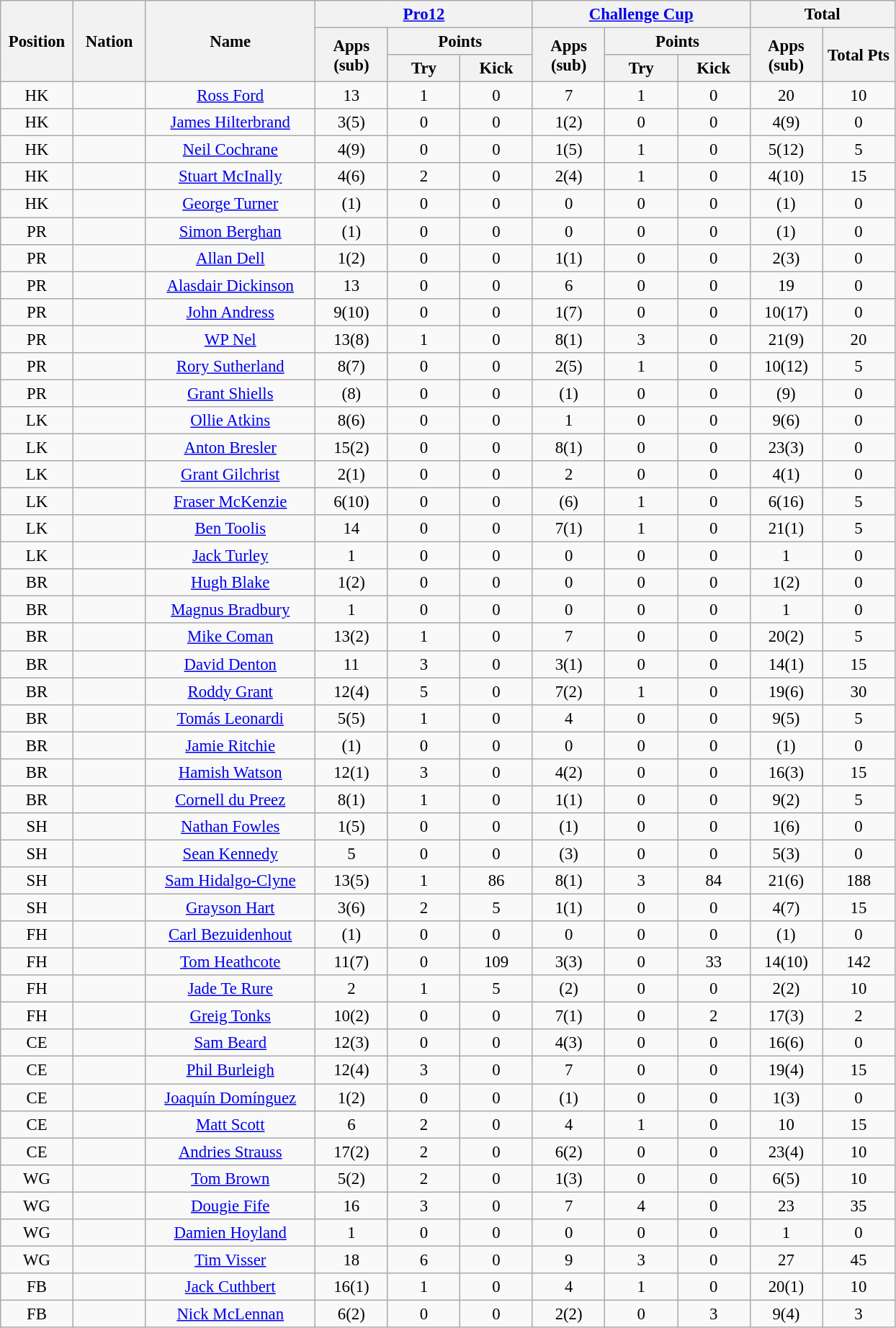<table class="wikitable" style="font-size: 95%; text-align: center;">
<tr>
<th rowspan=3 width=60>Position</th>
<th rowspan=3 width=60>Nation</th>
<th rowspan=3 width=150>Name</th>
<th colspan=3 width=150><a href='#'>Pro12</a></th>
<th colspan=3 width=150><a href='#'>Challenge Cup</a></th>
<th colspan=2>Total</th>
</tr>
<tr>
<th rowspan=2 style="width:60px;">Apps<br>(sub)</th>
<th colspan=2 style="width:60px;">Points</th>
<th rowspan=2 style="width:60px;">Apps<br>(sub)</th>
<th colspan=2 style="width:60px;">Points</th>
<th rowspan=2 style="width:60px;">Apps<br>(sub)</th>
<th rowspan=2 style="width:60px;">Total Pts</th>
</tr>
<tr>
<th style="width:60px;">Try</th>
<th style="width:60px;">Kick</th>
<th style="width:60px;">Try</th>
<th style="width:60px;">Kick</th>
</tr>
<tr>
<td>HK</td>
<td></td>
<td><a href='#'>Ross Ford</a></td>
<td>13</td>
<td>1</td>
<td>0</td>
<td>7</td>
<td>1</td>
<td>0</td>
<td>20</td>
<td>10</td>
</tr>
<tr>
<td>HK</td>
<td></td>
<td><a href='#'>James Hilterbrand</a></td>
<td>3(5)</td>
<td>0</td>
<td>0</td>
<td>1(2)</td>
<td>0</td>
<td>0</td>
<td>4(9)</td>
<td>0</td>
</tr>
<tr>
<td>HK</td>
<td></td>
<td><a href='#'>Neil Cochrane</a></td>
<td>4(9)</td>
<td>0</td>
<td>0</td>
<td>1(5)</td>
<td>1</td>
<td>0</td>
<td>5(12)</td>
<td>5</td>
</tr>
<tr>
<td>HK</td>
<td></td>
<td><a href='#'>Stuart McInally</a></td>
<td>4(6)</td>
<td>2</td>
<td>0</td>
<td>2(4)</td>
<td>1</td>
<td>0</td>
<td>4(10)</td>
<td>15</td>
</tr>
<tr>
<td>HK</td>
<td></td>
<td><a href='#'>George Turner</a></td>
<td>(1)</td>
<td>0</td>
<td>0</td>
<td>0</td>
<td>0</td>
<td>0</td>
<td>(1)</td>
<td>0</td>
</tr>
<tr>
<td>PR</td>
<td></td>
<td><a href='#'>Simon Berghan</a></td>
<td>(1)</td>
<td>0</td>
<td>0</td>
<td>0</td>
<td>0</td>
<td>0</td>
<td>(1)</td>
<td>0</td>
</tr>
<tr>
<td>PR</td>
<td></td>
<td><a href='#'>Allan Dell</a></td>
<td>1(2)</td>
<td>0</td>
<td>0</td>
<td>1(1)</td>
<td>0</td>
<td>0</td>
<td>2(3)</td>
<td>0</td>
</tr>
<tr>
<td>PR</td>
<td></td>
<td><a href='#'>Alasdair Dickinson</a></td>
<td>13</td>
<td>0</td>
<td>0</td>
<td>6</td>
<td>0</td>
<td>0</td>
<td>19</td>
<td>0</td>
</tr>
<tr>
<td>PR</td>
<td></td>
<td><a href='#'>John Andress</a></td>
<td>9(10)</td>
<td>0</td>
<td>0</td>
<td>1(7)</td>
<td>0</td>
<td>0</td>
<td>10(17)</td>
<td>0</td>
</tr>
<tr>
<td>PR</td>
<td></td>
<td><a href='#'>WP Nel</a></td>
<td>13(8)</td>
<td>1</td>
<td>0</td>
<td>8(1)</td>
<td>3</td>
<td>0</td>
<td>21(9)</td>
<td>20</td>
</tr>
<tr>
<td>PR</td>
<td></td>
<td><a href='#'>Rory Sutherland</a></td>
<td>8(7)</td>
<td>0</td>
<td>0</td>
<td>2(5)</td>
<td>1</td>
<td>0</td>
<td>10(12)</td>
<td>5</td>
</tr>
<tr>
<td>PR</td>
<td></td>
<td><a href='#'>Grant Shiells</a></td>
<td>(8)</td>
<td>0</td>
<td>0</td>
<td>(1)</td>
<td>0</td>
<td>0</td>
<td>(9)</td>
<td>0</td>
</tr>
<tr>
<td>LK</td>
<td></td>
<td><a href='#'>Ollie Atkins</a></td>
<td>8(6)</td>
<td>0</td>
<td>0</td>
<td>1</td>
<td>0</td>
<td>0</td>
<td>9(6)</td>
<td>0</td>
</tr>
<tr>
<td>LK</td>
<td></td>
<td><a href='#'>Anton Bresler</a></td>
<td>15(2)</td>
<td>0</td>
<td>0</td>
<td>8(1)</td>
<td>0</td>
<td>0</td>
<td>23(3)</td>
<td>0</td>
</tr>
<tr>
<td>LK</td>
<td></td>
<td><a href='#'>Grant Gilchrist</a></td>
<td>2(1)</td>
<td>0</td>
<td>0</td>
<td>2</td>
<td>0</td>
<td>0</td>
<td>4(1)</td>
<td>0</td>
</tr>
<tr>
<td>LK</td>
<td></td>
<td><a href='#'>Fraser McKenzie</a></td>
<td>6(10)</td>
<td>0</td>
<td>0</td>
<td>(6)</td>
<td>1</td>
<td>0</td>
<td>6(16)</td>
<td>5</td>
</tr>
<tr>
<td>LK</td>
<td></td>
<td><a href='#'>Ben Toolis</a></td>
<td>14</td>
<td>0</td>
<td>0</td>
<td>7(1)</td>
<td>1</td>
<td>0</td>
<td>21(1)</td>
<td>5</td>
</tr>
<tr>
<td>LK</td>
<td></td>
<td><a href='#'>Jack Turley</a></td>
<td>1</td>
<td>0</td>
<td>0</td>
<td>0</td>
<td>0</td>
<td>0</td>
<td>1</td>
<td>0</td>
</tr>
<tr>
<td>BR</td>
<td></td>
<td><a href='#'>Hugh Blake</a></td>
<td>1(2)</td>
<td>0</td>
<td>0</td>
<td>0</td>
<td>0</td>
<td>0</td>
<td>1(2)</td>
<td>0</td>
</tr>
<tr>
<td>BR</td>
<td></td>
<td><a href='#'>Magnus Bradbury</a></td>
<td>1</td>
<td>0</td>
<td>0</td>
<td>0</td>
<td>0</td>
<td>0</td>
<td>1</td>
<td>0</td>
</tr>
<tr>
<td>BR</td>
<td></td>
<td><a href='#'>Mike Coman</a></td>
<td>13(2)</td>
<td>1</td>
<td>0</td>
<td>7</td>
<td>0</td>
<td>0</td>
<td>20(2)</td>
<td>5</td>
</tr>
<tr>
<td>BR</td>
<td></td>
<td><a href='#'>David Denton</a></td>
<td>11</td>
<td>3</td>
<td>0</td>
<td>3(1)</td>
<td>0</td>
<td>0</td>
<td>14(1)</td>
<td>15</td>
</tr>
<tr>
<td>BR</td>
<td></td>
<td><a href='#'>Roddy Grant</a></td>
<td>12(4)</td>
<td>5</td>
<td>0</td>
<td>7(2)</td>
<td>1</td>
<td>0</td>
<td>19(6)</td>
<td>30</td>
</tr>
<tr>
<td>BR</td>
<td></td>
<td><a href='#'>Tomás Leonardi</a></td>
<td>5(5)</td>
<td>1</td>
<td>0</td>
<td>4</td>
<td>0</td>
<td>0</td>
<td>9(5)</td>
<td>5</td>
</tr>
<tr>
<td>BR</td>
<td></td>
<td><a href='#'>Jamie Ritchie</a></td>
<td>(1)</td>
<td>0</td>
<td>0</td>
<td>0</td>
<td>0</td>
<td>0</td>
<td>(1)</td>
<td>0</td>
</tr>
<tr>
<td>BR</td>
<td></td>
<td><a href='#'>Hamish Watson</a></td>
<td>12(1)</td>
<td>3</td>
<td>0</td>
<td>4(2)</td>
<td>0</td>
<td>0</td>
<td>16(3)</td>
<td>15</td>
</tr>
<tr>
<td>BR</td>
<td></td>
<td><a href='#'>Cornell du Preez</a></td>
<td>8(1)</td>
<td>1</td>
<td>0</td>
<td>1(1)</td>
<td>0</td>
<td>0</td>
<td>9(2)</td>
<td>5</td>
</tr>
<tr>
<td>SH</td>
<td></td>
<td><a href='#'>Nathan Fowles</a></td>
<td>1(5)</td>
<td>0</td>
<td>0</td>
<td>(1)</td>
<td>0</td>
<td>0</td>
<td>1(6)</td>
<td>0</td>
</tr>
<tr>
<td>SH</td>
<td></td>
<td><a href='#'>Sean Kennedy</a></td>
<td>5</td>
<td>0</td>
<td>0</td>
<td>(3)</td>
<td>0</td>
<td>0</td>
<td>5(3)</td>
<td>0</td>
</tr>
<tr>
<td>SH</td>
<td></td>
<td><a href='#'>Sam Hidalgo-Clyne</a></td>
<td>13(5)</td>
<td>1</td>
<td>86</td>
<td>8(1)</td>
<td>3</td>
<td>84</td>
<td>21(6)</td>
<td>188</td>
</tr>
<tr>
<td>SH</td>
<td></td>
<td><a href='#'>Grayson Hart</a></td>
<td>3(6)</td>
<td>2</td>
<td>5</td>
<td>1(1)</td>
<td>0</td>
<td>0</td>
<td>4(7)</td>
<td>15</td>
</tr>
<tr>
<td>FH</td>
<td></td>
<td><a href='#'>Carl Bezuidenhout</a></td>
<td>(1)</td>
<td>0</td>
<td>0</td>
<td>0</td>
<td>0</td>
<td>0</td>
<td>(1)</td>
<td>0</td>
</tr>
<tr>
<td>FH</td>
<td></td>
<td><a href='#'>Tom Heathcote</a></td>
<td>11(7)</td>
<td>0</td>
<td>109</td>
<td>3(3)</td>
<td>0</td>
<td>33</td>
<td>14(10)</td>
<td>142</td>
</tr>
<tr>
<td>FH</td>
<td></td>
<td><a href='#'>Jade Te Rure</a></td>
<td>2</td>
<td>1</td>
<td>5</td>
<td>(2)</td>
<td>0</td>
<td>0</td>
<td>2(2)</td>
<td>10</td>
</tr>
<tr>
<td>FH</td>
<td></td>
<td><a href='#'>Greig Tonks</a></td>
<td>10(2)</td>
<td>0</td>
<td>0</td>
<td>7(1)</td>
<td>0</td>
<td>2</td>
<td>17(3)</td>
<td>2</td>
</tr>
<tr>
<td>CE</td>
<td></td>
<td><a href='#'>Sam Beard</a></td>
<td>12(3)</td>
<td>0</td>
<td>0</td>
<td>4(3)</td>
<td>0</td>
<td>0</td>
<td>16(6)</td>
<td>0</td>
</tr>
<tr>
<td>CE</td>
<td></td>
<td><a href='#'>Phil Burleigh</a></td>
<td>12(4)</td>
<td>3</td>
<td>0</td>
<td>7</td>
<td>0</td>
<td>0</td>
<td>19(4)</td>
<td>15</td>
</tr>
<tr>
<td>CE</td>
<td></td>
<td><a href='#'>Joaquín Domínguez</a></td>
<td>1(2)</td>
<td>0</td>
<td>0</td>
<td>(1)</td>
<td>0</td>
<td>0</td>
<td>1(3)</td>
<td>0</td>
</tr>
<tr>
<td>CE</td>
<td></td>
<td><a href='#'>Matt Scott</a></td>
<td>6</td>
<td>2</td>
<td>0</td>
<td>4</td>
<td>1</td>
<td>0</td>
<td>10</td>
<td>15</td>
</tr>
<tr>
<td>CE</td>
<td></td>
<td><a href='#'>Andries Strauss</a></td>
<td>17(2)</td>
<td>2</td>
<td>0</td>
<td>6(2)</td>
<td>0</td>
<td>0</td>
<td>23(4)</td>
<td>10</td>
</tr>
<tr>
<td>WG</td>
<td></td>
<td><a href='#'>Tom Brown</a></td>
<td>5(2)</td>
<td>2</td>
<td>0</td>
<td>1(3)</td>
<td>0</td>
<td>0</td>
<td>6(5)</td>
<td>10</td>
</tr>
<tr>
<td>WG</td>
<td></td>
<td><a href='#'>Dougie Fife</a></td>
<td>16</td>
<td>3</td>
<td>0</td>
<td>7</td>
<td>4</td>
<td>0</td>
<td>23</td>
<td>35</td>
</tr>
<tr>
<td>WG</td>
<td></td>
<td><a href='#'>Damien Hoyland</a></td>
<td>1</td>
<td>0</td>
<td>0</td>
<td>0</td>
<td>0</td>
<td>0</td>
<td>1</td>
<td>0</td>
</tr>
<tr>
<td>WG</td>
<td></td>
<td><a href='#'>Tim Visser</a></td>
<td>18</td>
<td>6</td>
<td>0</td>
<td>9</td>
<td>3</td>
<td>0</td>
<td>27</td>
<td>45</td>
</tr>
<tr>
<td>FB</td>
<td></td>
<td><a href='#'>Jack Cuthbert</a></td>
<td>16(1)</td>
<td>1</td>
<td>0</td>
<td>4</td>
<td>1</td>
<td>0</td>
<td>20(1)</td>
<td>10</td>
</tr>
<tr>
<td>FB</td>
<td></td>
<td><a href='#'>Nick McLennan</a></td>
<td>6(2)</td>
<td>0</td>
<td>0</td>
<td>2(2)</td>
<td>0</td>
<td>3</td>
<td>9(4)</td>
<td>3</td>
</tr>
</table>
